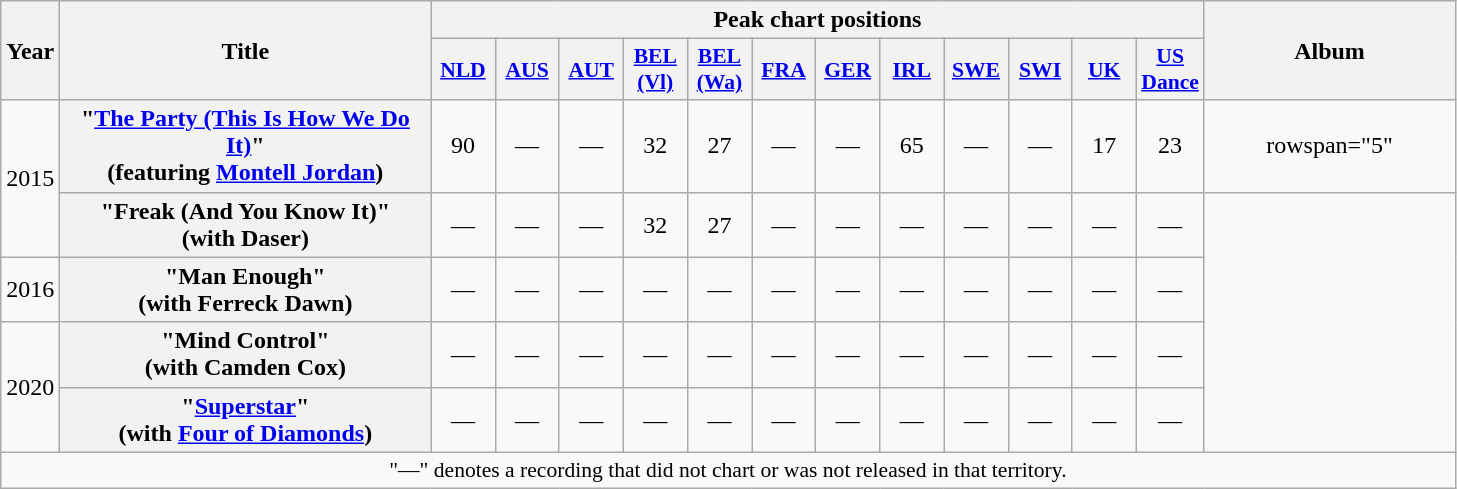<table class="wikitable plainrowheaders" style="text-align:center;">
<tr>
<th scope="col" rowspan="2" style="width:1em;">Year</th>
<th scope="col" rowspan="2" style="width:15em;">Title</th>
<th scope="col" colspan="12">Peak chart positions</th>
<th scope="col" rowspan="2" style="width:10em;">Album</th>
</tr>
<tr>
<th scope="col" style="width:2.5em;font-size:90%;"><a href='#'>NLD</a><br></th>
<th scope="col" style="width:2.5em;font-size:90%;"><a href='#'>AUS</a><br></th>
<th scope="col" style="width:2.5em;font-size:90%;"><a href='#'>AUT</a><br></th>
<th scope="col" style="width:2.5em;font-size:90%;"><a href='#'>BEL (Vl)</a><br></th>
<th scope="col" style="width:2.5em;font-size:90%;"><a href='#'>BEL (Wa)</a><br></th>
<th scope="col" style="width:2.5em;font-size:90%;"><a href='#'>FRA</a><br></th>
<th scope="col" style="width:2.5em;font-size:90%;"><a href='#'>GER</a><br></th>
<th scope="col" style="width:2.5em;font-size:90%;"><a href='#'>IRL</a><br></th>
<th scope="col" style="width:2.5em;font-size:90%;"><a href='#'>SWE</a><br></th>
<th scope="col" style="width:2.5em;font-size:90%;"><a href='#'>SWI</a><br></th>
<th scope="col" style="width:2.5em;font-size:90%;"><a href='#'>UK</a><br></th>
<th scope="col" style="width:2.5em;font-size:90%;"><a href='#'>US<br>Dance</a><br></th>
</tr>
<tr>
<td rowspan="2">2015</td>
<th scope="row">"<a href='#'>The Party (This Is How We Do It)</a>" <br><span>(featuring <a href='#'>Montell Jordan</a>)</span></th>
<td>90</td>
<td>—</td>
<td>—</td>
<td>32</td>
<td>27</td>
<td>—</td>
<td>—</td>
<td>65</td>
<td>—</td>
<td>—</td>
<td>17</td>
<td>23</td>
<td>rowspan="5" </td>
</tr>
<tr>
<th scope="row">"Freak (And You Know It)" <br><span>(with Daser)</span></th>
<td>—</td>
<td>—</td>
<td>—</td>
<td>32</td>
<td>27</td>
<td>—</td>
<td>—</td>
<td>—</td>
<td>—</td>
<td>—</td>
<td>—</td>
<td>—</td>
</tr>
<tr>
<td rowspan="1">2016</td>
<th scope="row">"Man Enough" <br><span>(with Ferreck Dawn)</span></th>
<td>—</td>
<td>—</td>
<td>—</td>
<td>—</td>
<td>—</td>
<td>—</td>
<td>—</td>
<td>—</td>
<td>—</td>
<td>—</td>
<td>—</td>
<td>—</td>
</tr>
<tr>
<td rowspan="2">2020</td>
<th scope="row">"Mind Control" <br><span>(with Camden Cox)</span></th>
<td>—</td>
<td>—</td>
<td>—</td>
<td>—</td>
<td>—</td>
<td>—</td>
<td>—</td>
<td>—</td>
<td>—</td>
<td>—</td>
<td>—</td>
<td>—</td>
</tr>
<tr>
<th scope="row">"<a href='#'>Superstar</a>" <br><span>(with <a href='#'>Four of Diamonds</a>)</span></th>
<td>—</td>
<td>—</td>
<td>—</td>
<td>—</td>
<td>—</td>
<td>—</td>
<td>—</td>
<td>—</td>
<td>—</td>
<td>—</td>
<td>—</td>
<td>—</td>
</tr>
<tr>
<td colspan="18" style="font-size:90%">"—" denotes a recording that did not chart or was not released in that territory.</td>
</tr>
</table>
